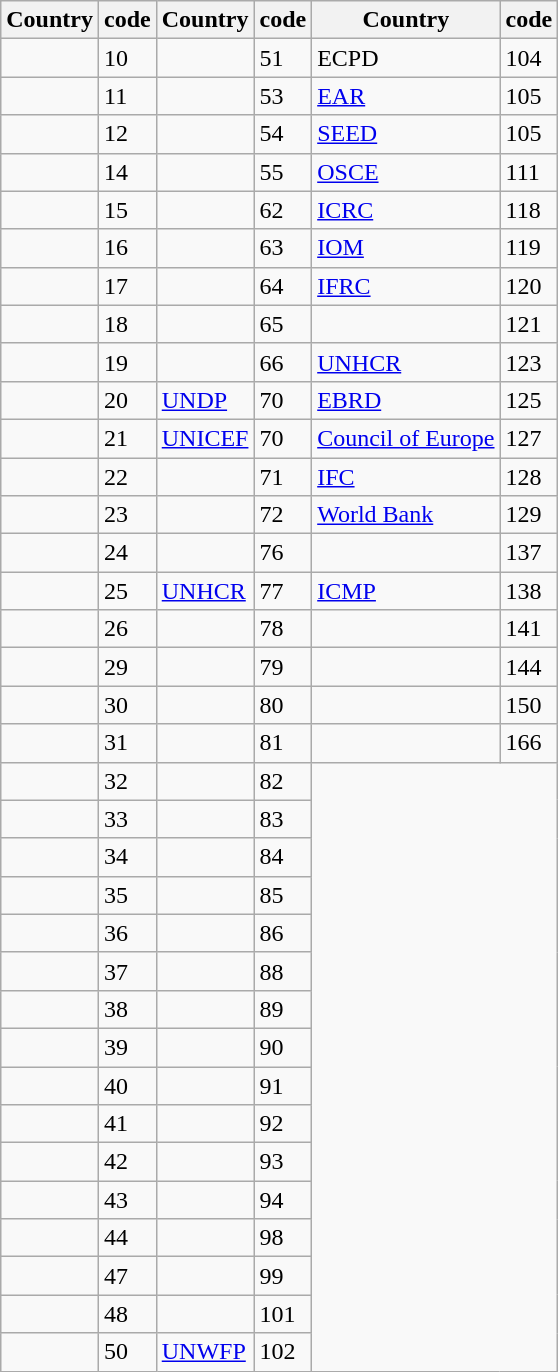<table class=wikitable>
<tr>
<th>Country</th>
<th>code</th>
<th>Country</th>
<th>code</th>
<th>Country</th>
<th>code</th>
</tr>
<tr>
<td></td>
<td>10</td>
<td></td>
<td>51</td>
<td>ECPD</td>
<td>104</td>
</tr>
<tr>
<td></td>
<td>11</td>
<td></td>
<td>53</td>
<td><a href='#'>EAR</a></td>
<td>105</td>
</tr>
<tr>
<td></td>
<td>12</td>
<td></td>
<td>54</td>
<td><a href='#'>SEED</a></td>
<td>105</td>
</tr>
<tr>
<td></td>
<td>14</td>
<td></td>
<td>55</td>
<td> <a href='#'>OSCE</a></td>
<td>111</td>
</tr>
<tr>
<td></td>
<td>15</td>
<td></td>
<td>62</td>
<td><a href='#'>ICRC</a></td>
<td>118</td>
</tr>
<tr>
<td></td>
<td>16</td>
<td></td>
<td>63</td>
<td><a href='#'>IOM</a></td>
<td>119</td>
</tr>
<tr>
<td></td>
<td>17</td>
<td></td>
<td>64</td>
<td><a href='#'>IFRC</a></td>
<td>120</td>
</tr>
<tr>
<td></td>
<td>18</td>
<td></td>
<td>65</td>
<td></td>
<td>121</td>
</tr>
<tr>
<td></td>
<td>19</td>
<td></td>
<td>66</td>
<td> <a href='#'>UNHCR</a></td>
<td>123</td>
</tr>
<tr>
<td></td>
<td>20</td>
<td> <a href='#'>UNDP</a></td>
<td>70</td>
<td><a href='#'>EBRD</a></td>
<td>125</td>
</tr>
<tr>
<td></td>
<td>21</td>
<td> <a href='#'>UNICEF</a></td>
<td>70</td>
<td><a href='#'>Council of Europe</a></td>
<td>127</td>
</tr>
<tr>
<td></td>
<td>22</td>
<td></td>
<td>71</td>
<td><a href='#'>IFC</a></td>
<td>128</td>
</tr>
<tr>
<td></td>
<td>23</td>
<td></td>
<td>72</td>
<td><a href='#'>World Bank</a></td>
<td>129</td>
</tr>
<tr>
<td></td>
<td>24</td>
<td></td>
<td>76</td>
<td></td>
<td>137</td>
</tr>
<tr>
<td></td>
<td>25</td>
<td> <a href='#'>UNHCR</a></td>
<td>77</td>
<td><a href='#'>ICMP</a></td>
<td>138</td>
</tr>
<tr>
<td></td>
<td>26</td>
<td></td>
<td>78</td>
<td></td>
<td>141</td>
</tr>
<tr>
<td></td>
<td>29</td>
<td></td>
<td>79</td>
<td></td>
<td>144</td>
</tr>
<tr>
<td></td>
<td>30</td>
<td></td>
<td>80</td>
<td></td>
<td>150</td>
</tr>
<tr>
<td></td>
<td>31</td>
<td></td>
<td>81</td>
<td></td>
<td>166</td>
</tr>
<tr>
<td></td>
<td>32</td>
<td></td>
<td>82</td>
</tr>
<tr>
<td></td>
<td>33</td>
<td></td>
<td>83</td>
</tr>
<tr>
<td></td>
<td>34</td>
<td></td>
<td>84</td>
</tr>
<tr>
<td></td>
<td>35</td>
<td></td>
<td>85</td>
</tr>
<tr>
<td></td>
<td>36</td>
<td></td>
<td>86</td>
</tr>
<tr>
<td></td>
<td>37</td>
<td></td>
<td>88</td>
</tr>
<tr>
<td></td>
<td>38</td>
<td></td>
<td>89</td>
</tr>
<tr>
<td></td>
<td>39</td>
<td></td>
<td>90</td>
</tr>
<tr>
<td></td>
<td>40</td>
<td></td>
<td>91</td>
</tr>
<tr>
<td></td>
<td>41</td>
<td></td>
<td>92</td>
</tr>
<tr>
<td></td>
<td>42</td>
<td></td>
<td>93</td>
</tr>
<tr>
<td></td>
<td>43</td>
<td></td>
<td>94</td>
</tr>
<tr>
<td></td>
<td>44</td>
<td></td>
<td>98</td>
</tr>
<tr>
<td></td>
<td>47</td>
<td></td>
<td>99</td>
</tr>
<tr>
<td></td>
<td>48</td>
<td></td>
<td>101</td>
</tr>
<tr>
<td></td>
<td>50</td>
<td> <a href='#'>UNWFP</a></td>
<td>102</td>
</tr>
</table>
